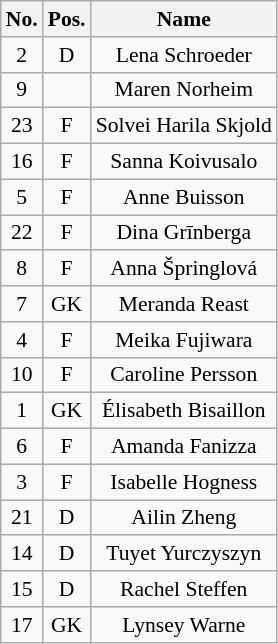<table class="wikitable sortable" style="font-size: 90%; text-align: center;">
<tr>
<th>No.</th>
<th>Pos.</th>
<th>Name</th>
</tr>
<tr>
<td>2</td>
<td>D</td>
<td> Lena Schroeder</td>
</tr>
<tr>
<td>9</td>
<td F></td>
<td> Maren Norheim</td>
</tr>
<tr>
<td>23</td>
<td>F</td>
<td> Solvei Harila Skjold</td>
</tr>
<tr>
<td>16</td>
<td>F</td>
<td> Sanna Koivusalo</td>
</tr>
<tr>
<td>5</td>
<td>F</td>
<td> Anne Buisson</td>
</tr>
<tr>
<td>22</td>
<td>F</td>
<td> Dina Grīnberga</td>
</tr>
<tr>
<td>8</td>
<td>F</td>
<td> Anna Špringlová</td>
</tr>
<tr>
<td>7</td>
<td>GK</td>
<td> Meranda Reast</td>
</tr>
<tr>
<td>4</td>
<td>F</td>
<td> Meika Fujiwara</td>
</tr>
<tr>
<td>10</td>
<td>F</td>
<td> Caroline Persson</td>
</tr>
<tr>
<td>1</td>
<td>GK</td>
<td> Élisabeth Bisaillon</td>
</tr>
<tr>
<td>6</td>
<td>F</td>
<td> Amanda Fanizza</td>
</tr>
<tr>
<td>3</td>
<td>F</td>
<td> Isabelle Hogness</td>
</tr>
<tr>
<td>21</td>
<td>D</td>
<td> Ailin Zheng</td>
</tr>
<tr>
<td>14</td>
<td>D</td>
<td> Tuyet Yurczyszyn</td>
</tr>
<tr>
<td>15</td>
<td>D</td>
<td> Rachel Steffen</td>
</tr>
<tr>
<td>17</td>
<td>GK</td>
<td> Lynsey Warne</td>
</tr>
</table>
